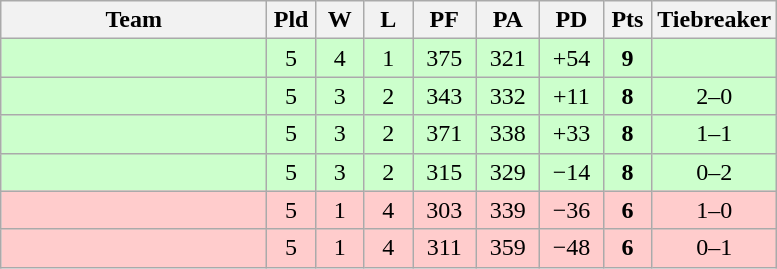<table class="wikitable" style="text-align:center;">
<tr>
<th width=170>Team</th>
<th width=25>Pld</th>
<th width=25>W</th>
<th width=25>L</th>
<th width=35>PF</th>
<th width=35>PA</th>
<th width=35>PD</th>
<th width=25>Pts</th>
<th width=50>Tiebreaker</th>
</tr>
<tr bgcolor=ccffcc>
<td align="left"></td>
<td>5</td>
<td>4</td>
<td>1</td>
<td>375</td>
<td>321</td>
<td>+54</td>
<td><strong>9</strong></td>
<td></td>
</tr>
<tr bgcolor=ccffcc>
<td align="left"></td>
<td>5</td>
<td>3</td>
<td>2</td>
<td>343</td>
<td>332</td>
<td>+11</td>
<td><strong>8</strong></td>
<td>2–0</td>
</tr>
<tr bgcolor=ccffcc>
<td align="left"></td>
<td>5</td>
<td>3</td>
<td>2</td>
<td>371</td>
<td>338</td>
<td>+33</td>
<td><strong>8</strong></td>
<td>1–1</td>
</tr>
<tr bgcolor=ccffcc>
<td align="left"></td>
<td>5</td>
<td>3</td>
<td>2</td>
<td>315</td>
<td>329</td>
<td>−14</td>
<td><strong>8</strong></td>
<td>0–2</td>
</tr>
<tr bgcolor=ffcccc>
<td align="left"></td>
<td>5</td>
<td>1</td>
<td>4</td>
<td>303</td>
<td>339</td>
<td>−36</td>
<td><strong>6</strong></td>
<td>1–0</td>
</tr>
<tr bgcolor=ffcccc>
<td align="left"></td>
<td>5</td>
<td>1</td>
<td>4</td>
<td>311</td>
<td>359</td>
<td>−48</td>
<td><strong>6</strong></td>
<td>0–1</td>
</tr>
</table>
